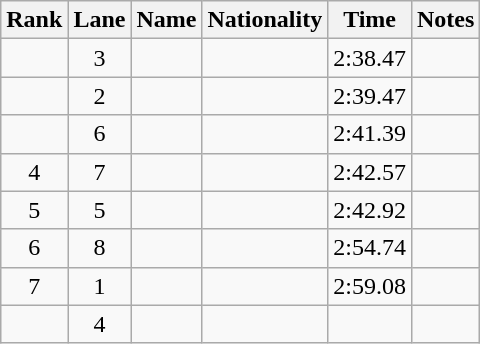<table class="wikitable sortable" style="text-align:center">
<tr>
<th>Rank</th>
<th>Lane</th>
<th>Name</th>
<th>Nationality</th>
<th>Time</th>
<th>Notes</th>
</tr>
<tr>
<td></td>
<td>3</td>
<td align=left></td>
<td align=left></td>
<td>2:38.47</td>
<td><strong></strong></td>
</tr>
<tr>
<td></td>
<td>2</td>
<td align=left></td>
<td align=left></td>
<td>2:39.47</td>
<td></td>
</tr>
<tr>
<td></td>
<td>6</td>
<td align=left></td>
<td align=left></td>
<td>2:41.39</td>
<td></td>
</tr>
<tr>
<td>4</td>
<td>7</td>
<td align=left></td>
<td align=left></td>
<td>2:42.57</td>
<td></td>
</tr>
<tr>
<td>5</td>
<td>5</td>
<td align=left></td>
<td align=left></td>
<td>2:42.92</td>
<td></td>
</tr>
<tr>
<td>6</td>
<td>8</td>
<td align=left></td>
<td align=left></td>
<td>2:54.74</td>
<td></td>
</tr>
<tr>
<td>7</td>
<td>1</td>
<td align=left></td>
<td align=left></td>
<td>2:59.08</td>
<td></td>
</tr>
<tr>
<td></td>
<td>4</td>
<td align=left></td>
<td align=left></td>
<td></td>
<td><strong></strong></td>
</tr>
</table>
